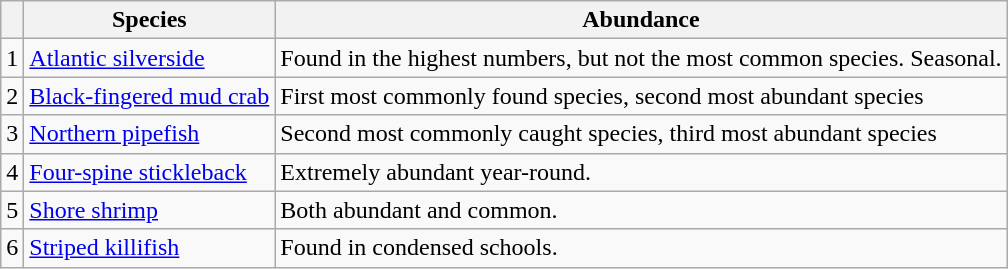<table class="wikitable">
<tr>
<th></th>
<th>Species</th>
<th>Abundance</th>
</tr>
<tr>
<td>1</td>
<td><a href='#'>Atlantic silverside</a></td>
<td>Found in the highest numbers, but not the most common species.  Seasonal.</td>
</tr>
<tr>
<td>2</td>
<td><a href='#'>Black-fingered mud crab</a></td>
<td>First most commonly found species, second most abundant species</td>
</tr>
<tr>
<td>3</td>
<td><a href='#'>Northern pipefish</a></td>
<td>Second most commonly caught species, third most abundant species</td>
</tr>
<tr>
<td>4</td>
<td><a href='#'>Four-spine stickleback</a></td>
<td>Extremely abundant year-round.</td>
</tr>
<tr>
<td>5</td>
<td><a href='#'>Shore shrimp</a></td>
<td>Both abundant and common.</td>
</tr>
<tr>
<td>6</td>
<td><a href='#'>Striped killifish</a></td>
<td>Found in condensed schools.</td>
</tr>
</table>
